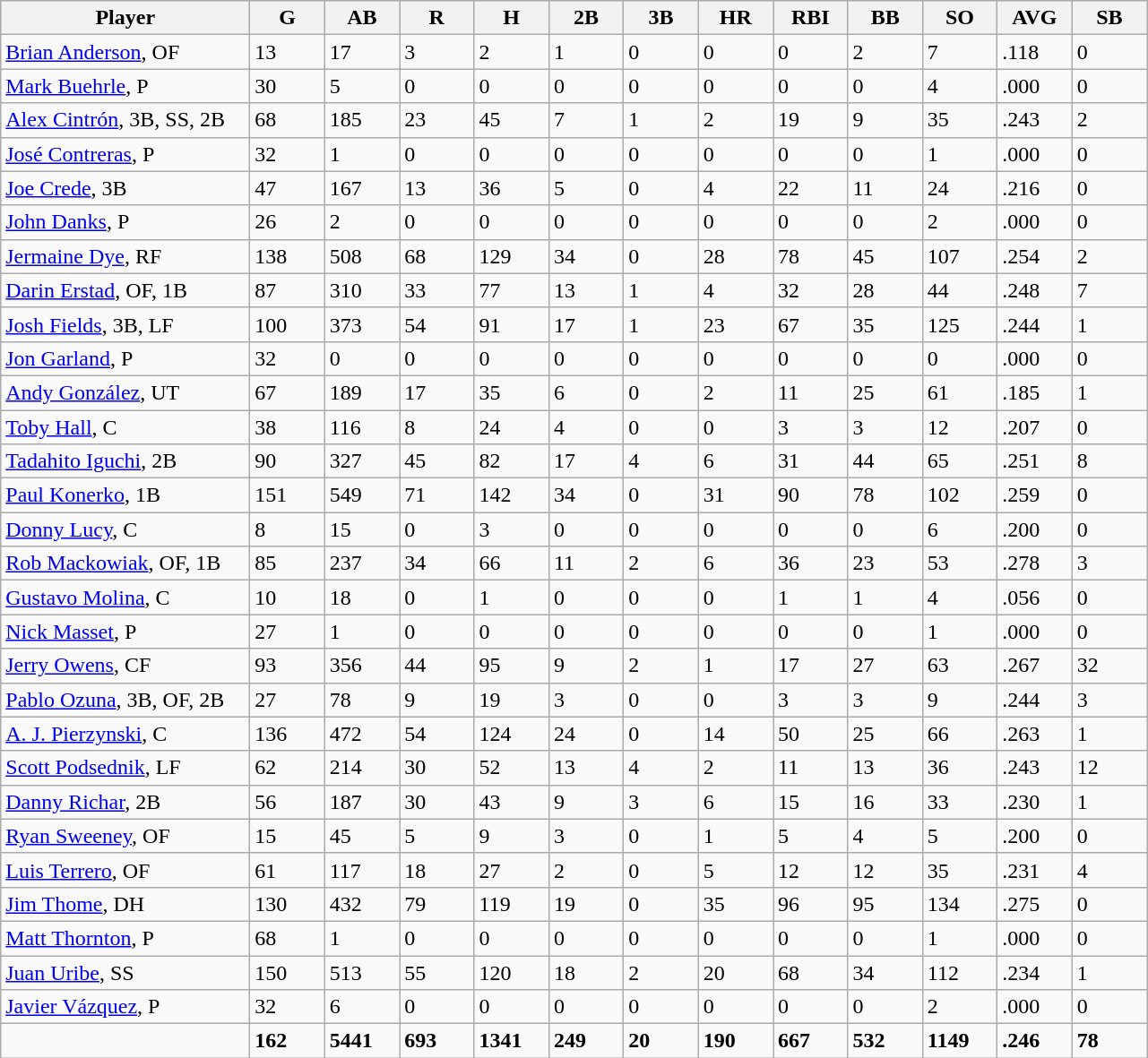<table class="wikitable sortable">
<tr>
<th bgcolor="#DDDDFF" width="20%">Player</th>
<th bgcolor="#DDDDFF" width="6%">G</th>
<th bgcolor="#DDDDFF" width="6%">AB</th>
<th bgcolor="#DDDDFF" width="6%">R</th>
<th bgcolor="#DDDDFF" width="6%">H</th>
<th bgcolor="#DDDDFF" width="6%">2B</th>
<th bgcolor="#DDDDFF" width="6%">3B</th>
<th bgcolor="#DDDDFF" width="6%">HR</th>
<th bgcolor="#DDDDFF" width="6%">RBI</th>
<th bgcolor="#DDDDFF" width="6%">BB</th>
<th bgcolor="#DDDDFF" width="6%">SO</th>
<th bgcolor="#DDDDFF" width="6%">AVG</th>
<th bgcolor="#DDDDFF" width="6%">SB</th>
</tr>
<tr>
<td><a href='#'>Brian Anderson</a>, OF</td>
<td>13</td>
<td>17</td>
<td>3</td>
<td>2</td>
<td>1</td>
<td>0</td>
<td>0</td>
<td>0</td>
<td>2</td>
<td>7</td>
<td>.118</td>
<td>0</td>
</tr>
<tr>
<td><a href='#'>Mark Buehrle</a>, P</td>
<td>30</td>
<td>5</td>
<td>0</td>
<td>0</td>
<td>0</td>
<td>0</td>
<td>0</td>
<td>0</td>
<td>0</td>
<td>4</td>
<td>.000</td>
<td>0</td>
</tr>
<tr>
<td><a href='#'>Alex Cintrón</a>, 3B, SS, 2B</td>
<td>68</td>
<td>185</td>
<td>23</td>
<td>45</td>
<td>7</td>
<td>1</td>
<td>2</td>
<td>19</td>
<td>9</td>
<td>35</td>
<td>.243</td>
<td>2</td>
</tr>
<tr>
<td><a href='#'>José Contreras</a>, P</td>
<td>32</td>
<td>1</td>
<td>0</td>
<td>0</td>
<td>0</td>
<td>0</td>
<td>0</td>
<td>0</td>
<td>0</td>
<td>1</td>
<td>.000</td>
<td>0</td>
</tr>
<tr>
<td><a href='#'>Joe Crede</a>, 3B</td>
<td>47</td>
<td>167</td>
<td>13</td>
<td>36</td>
<td>5</td>
<td>0</td>
<td>4</td>
<td>22</td>
<td>11</td>
<td>24</td>
<td>.216</td>
<td>0</td>
</tr>
<tr>
<td><a href='#'>John Danks</a>, P</td>
<td>26</td>
<td>2</td>
<td>0</td>
<td>0</td>
<td>0</td>
<td>0</td>
<td>0</td>
<td>0</td>
<td>0</td>
<td>2</td>
<td>.000</td>
<td>0</td>
</tr>
<tr>
<td><a href='#'>Jermaine Dye</a>, RF</td>
<td>138</td>
<td>508</td>
<td>68</td>
<td>129</td>
<td>34</td>
<td>0</td>
<td>28</td>
<td>78</td>
<td>45</td>
<td>107</td>
<td>.254</td>
<td>2</td>
</tr>
<tr>
<td><a href='#'>Darin Erstad</a>, OF, 1B</td>
<td>87</td>
<td>310</td>
<td>33</td>
<td>77</td>
<td>13</td>
<td>1</td>
<td>4</td>
<td>32</td>
<td>28</td>
<td>44</td>
<td>.248</td>
<td>7</td>
</tr>
<tr>
<td><a href='#'>Josh Fields</a>, 3B, LF</td>
<td>100</td>
<td>373</td>
<td>54</td>
<td>91</td>
<td>17</td>
<td>1</td>
<td>23</td>
<td>67</td>
<td>35</td>
<td>125</td>
<td>.244</td>
<td>1</td>
</tr>
<tr>
<td><a href='#'>Jon Garland</a>, P</td>
<td>32</td>
<td>0</td>
<td>0</td>
<td>0</td>
<td>0</td>
<td>0</td>
<td>0</td>
<td>0</td>
<td>0</td>
<td>0</td>
<td>.000</td>
<td>0</td>
</tr>
<tr>
<td><a href='#'>Andy González</a>, UT</td>
<td>67</td>
<td>189</td>
<td>17</td>
<td>35</td>
<td>6</td>
<td>0</td>
<td>2</td>
<td>11</td>
<td>25</td>
<td>61</td>
<td>.185</td>
<td>1</td>
</tr>
<tr>
<td><a href='#'>Toby Hall</a>, C</td>
<td>38</td>
<td>116</td>
<td>8</td>
<td>24</td>
<td>4</td>
<td>0</td>
<td>0</td>
<td>3</td>
<td>3</td>
<td>12</td>
<td>.207</td>
<td>0</td>
</tr>
<tr>
<td><a href='#'>Tadahito Iguchi</a>, 2B</td>
<td>90</td>
<td>327</td>
<td>45</td>
<td>82</td>
<td>17</td>
<td>4</td>
<td>6</td>
<td>31</td>
<td>44</td>
<td>65</td>
<td>.251</td>
<td>8</td>
</tr>
<tr>
<td><a href='#'>Paul Konerko</a>, 1B</td>
<td>151</td>
<td>549</td>
<td>71</td>
<td>142</td>
<td>34</td>
<td>0</td>
<td>31</td>
<td>90</td>
<td>78</td>
<td>102</td>
<td>.259</td>
<td>0</td>
</tr>
<tr>
<td><a href='#'>Donny Lucy</a>, C</td>
<td>8</td>
<td>15</td>
<td>0</td>
<td>3</td>
<td>0</td>
<td>0</td>
<td>0</td>
<td>0</td>
<td>0</td>
<td>6</td>
<td>.200</td>
<td>0</td>
</tr>
<tr>
<td><a href='#'>Rob Mackowiak</a>, OF, 1B</td>
<td>85</td>
<td>237</td>
<td>34</td>
<td>66</td>
<td>11</td>
<td>2</td>
<td>6</td>
<td>36</td>
<td>23</td>
<td>53</td>
<td>.278</td>
<td>3</td>
</tr>
<tr>
<td><a href='#'>Gustavo Molina</a>, C</td>
<td>10</td>
<td>18</td>
<td>0</td>
<td>1</td>
<td>0</td>
<td>0</td>
<td>0</td>
<td>1</td>
<td>1</td>
<td>4</td>
<td>.056</td>
<td>0</td>
</tr>
<tr>
<td><a href='#'>Nick Masset</a>, P</td>
<td>27</td>
<td>1</td>
<td>0</td>
<td>0</td>
<td>0</td>
<td>0</td>
<td>0</td>
<td>0</td>
<td>0</td>
<td>1</td>
<td>.000</td>
<td>0</td>
</tr>
<tr>
<td><a href='#'>Jerry Owens</a>, CF</td>
<td>93</td>
<td>356</td>
<td>44</td>
<td>95</td>
<td>9</td>
<td>2</td>
<td>1</td>
<td>17</td>
<td>27</td>
<td>63</td>
<td>.267</td>
<td>32</td>
</tr>
<tr>
<td><a href='#'>Pablo Ozuna</a>, 3B, OF, 2B</td>
<td>27</td>
<td>78</td>
<td>9</td>
<td>19</td>
<td>3</td>
<td>0</td>
<td>0</td>
<td>3</td>
<td>3</td>
<td>9</td>
<td>.244</td>
<td>3</td>
</tr>
<tr>
<td><a href='#'>A. J. Pierzynski</a>, C</td>
<td>136</td>
<td>472</td>
<td>54</td>
<td>124</td>
<td>24</td>
<td>0</td>
<td>14</td>
<td>50</td>
<td>25</td>
<td>66</td>
<td>.263</td>
<td>1</td>
</tr>
<tr>
<td><a href='#'>Scott Podsednik</a>, LF</td>
<td>62</td>
<td>214</td>
<td>30</td>
<td>52</td>
<td>13</td>
<td>4</td>
<td>2</td>
<td>11</td>
<td>13</td>
<td>36</td>
<td>.243</td>
<td>12</td>
</tr>
<tr>
<td><a href='#'>Danny Richar</a>, 2B</td>
<td>56</td>
<td>187</td>
<td>30</td>
<td>43</td>
<td>9</td>
<td>3</td>
<td>6</td>
<td>15</td>
<td>16</td>
<td>33</td>
<td>.230</td>
<td>1</td>
</tr>
<tr>
<td><a href='#'>Ryan Sweeney</a>, OF</td>
<td>15</td>
<td>45</td>
<td>5</td>
<td>9</td>
<td>3</td>
<td>0</td>
<td>1</td>
<td>5</td>
<td>4</td>
<td>5</td>
<td>.200</td>
<td>0</td>
</tr>
<tr>
<td><a href='#'>Luis Terrero</a>, OF</td>
<td>61</td>
<td>117</td>
<td>18</td>
<td>27</td>
<td>2</td>
<td>0</td>
<td>5</td>
<td>12</td>
<td>12</td>
<td>35</td>
<td>.231</td>
<td>4</td>
</tr>
<tr>
<td><a href='#'>Jim Thome</a>, DH</td>
<td>130</td>
<td>432</td>
<td>79</td>
<td>119</td>
<td>19</td>
<td>0</td>
<td>35</td>
<td>96</td>
<td>95</td>
<td>134</td>
<td>.275</td>
<td>0</td>
</tr>
<tr>
<td><a href='#'>Matt Thornton</a>, P</td>
<td>68</td>
<td>1</td>
<td>0</td>
<td>0</td>
<td>0</td>
<td>0</td>
<td>0</td>
<td>0</td>
<td>0</td>
<td>1</td>
<td>.000</td>
<td>0</td>
</tr>
<tr>
<td><a href='#'>Juan Uribe</a>, SS</td>
<td>150</td>
<td>513</td>
<td>55</td>
<td>120</td>
<td>18</td>
<td>2</td>
<td>20</td>
<td>68</td>
<td>34</td>
<td>112</td>
<td>.234</td>
<td>1</td>
</tr>
<tr>
<td><a href='#'>Javier Vázquez</a>, P</td>
<td>32</td>
<td>6</td>
<td>0</td>
<td>0</td>
<td>0</td>
<td>0</td>
<td>0</td>
<td>0</td>
<td>0</td>
<td>2</td>
<td>.000</td>
<td>0</td>
</tr>
<tr class="sortbottom">
<td></td>
<td><strong>162</strong></td>
<td><strong>5441</strong></td>
<td><strong>693</strong></td>
<td><strong>1341</strong></td>
<td><strong>249</strong></td>
<td><strong>20</strong></td>
<td><strong>190</strong></td>
<td><strong>667</strong></td>
<td><strong>532</strong></td>
<td><strong>1149</strong></td>
<td><strong>.246</strong></td>
<td><strong>78</strong></td>
</tr>
</table>
